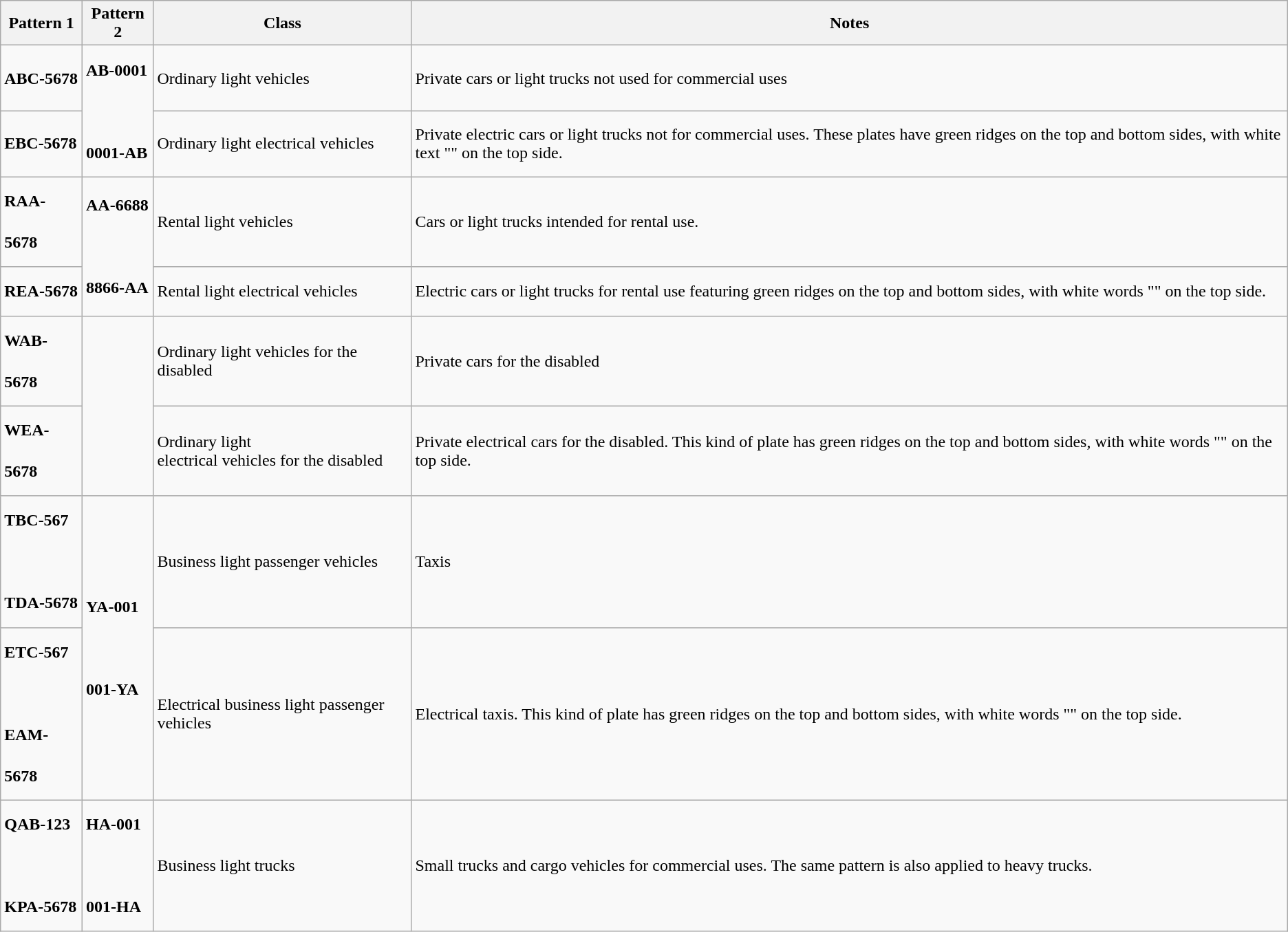<table class=wikitable>
<tr>
<th>Pattern 1</th>
<th>Pattern 2</th>
<th>Class</th>
<th>Notes</th>
</tr>
<tr>
<td style="line-height:2.5;"><span><strong>ABC-5678</strong></span></td>
<td rowspan=2 style="line-height:2.5;"><span><strong>AB-0001</strong></span><br><br><span><strong>0001-AB</strong></span></td>
<td>Ordinary light vehicles</td>
<td>Private cars or light trucks not used for commercial uses</td>
</tr>
<tr>
<td style="line-height:2.5;"><span><strong>EBC-5678</strong></span></td>
<td>Ordinary light electrical vehicles</td>
<td>Private electric cars or light trucks not for commercial uses. These plates have green ridges on the top and bottom sides, with white text "" on the top side.</td>
</tr>
<tr>
<td style="line-height:2.5;"><span><strong>RAA-5678</strong></span></td>
<td rowspan=2 style="line-height:2.5;"><span><strong>AA-6688</strong></span><br><br><span><strong>8866-AA</strong></span></td>
<td>Rental light vehicles</td>
<td>Cars or light trucks intended for rental use.</td>
</tr>
<tr>
<td style="line-height:2.5;"><span><strong>REA-5678</strong></span></td>
<td>Rental light electrical vehicles</td>
<td>Electric cars or light trucks for rental use featuring green ridges on the top and bottom sides, with white words "" on the top side.</td>
</tr>
<tr>
<td style="line-height:2.5;"><span><strong>WAB-5678</strong></span></td>
<td rowspan=2></td>
<td>Ordinary light vehicles for the disabled</td>
<td>Private cars for the disabled</td>
</tr>
<tr>
<td style="line-height:2.5;"><span><strong>WEA-5678</strong></span></td>
<td>Ordinary light<br>electrical vehicles for the disabled</td>
<td>Private electrical cars for the disabled. This kind of plate has green ridges on the top and bottom sides, with white words "" on the top side.</td>
</tr>
<tr>
<td style="line-height:2.5;"><span><strong>TBC-567</strong></span><br><br><span><strong>TDA-5678</strong></span></td>
<td rowspan=2 style="line-height:2.5;"><span><strong>YA-001</strong></span><br><br><span><strong>001-YA</strong></span></td>
<td>Business light passenger vehicles</td>
<td>Taxis</td>
</tr>
<tr>
<td style="line-height:2.5;"><span><strong>ETC-567</strong></span><br><br><span><strong>EAM-5678</strong></span></td>
<td>Electrical business light passenger vehicles</td>
<td>Electrical taxis. This kind of plate has green ridges on the top and bottom sides, with white words "" on the top side.</td>
</tr>
<tr>
<td style="line-height:2.5;"><span><strong>QAB-123</strong></span><br><br><span><strong>KPA-5678</strong></span></td>
<td style="line-height:2.5;"><span><strong>HA-001</strong></span><br><br><span><strong>001-HA</strong></span></td>
<td>Business light trucks</td>
<td>Small trucks and cargo vehicles for commercial uses. The same pattern is also applied to heavy trucks.</td>
</tr>
</table>
